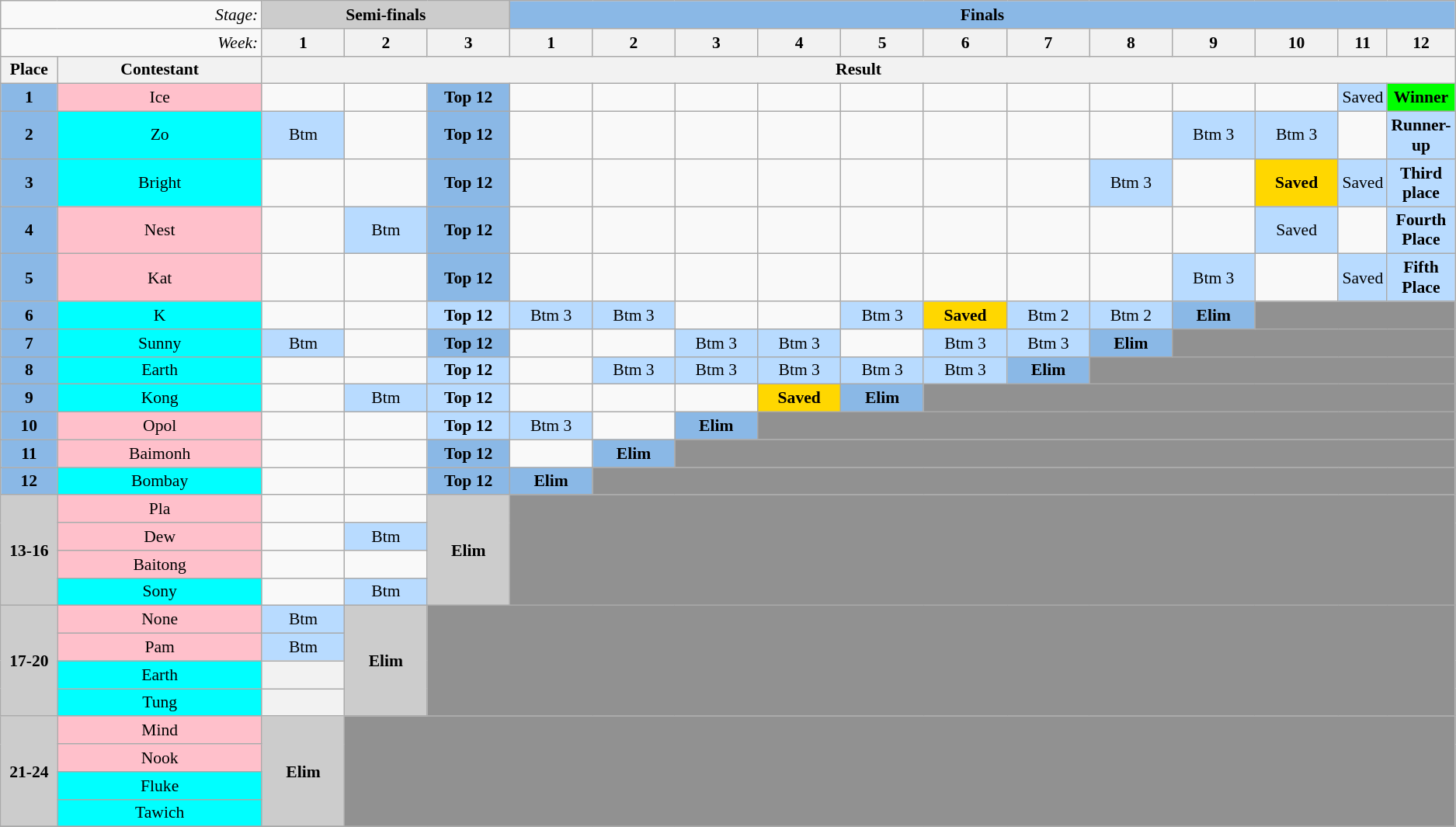<table class="wikitable" style="text-align:center; font-size:90%">
<tr>
<td colspan="2" style="text-align:right;"><em>Stage:</em></td>
<td colspan="3" style="background:#ccc;"><strong>Semi-finals</strong></td>
<td colspan="12" style="background:#8ab8e6;"><strong>Finals</strong></td>
</tr>
<tr>
<td colspan="2" style="text-align:right;"><em>Week:</em></td>
<th style="width:6%;">1</th>
<th style="width:6%;">2</th>
<th style="width:6%;">3</th>
<th style="width:6%;">1</th>
<th style="width:6%;">2</th>
<th style="width:6%;">3</th>
<th style="width:6%;">4</th>
<th style="width:6%;">5</th>
<th style="width:6%;">6</th>
<th style="width:6%;">7</th>
<th style="width:6%;">8</th>
<th style="width:6%;">9</th>
<th style="width:6%;">10</th>
<th style="width:6%;">11</th>
<th style="width:6%;">12</th>
</tr>
<tr>
<th style="width:4%;">Place</th>
<th style="width:15%;">Contestant</th>
<th colspan="15">Result</th>
</tr>
<tr>
<td align="center" style="background:#8ab8e6;"><strong>1</strong></td>
<td bgcolor="pink">Ice</td>
<td></td>
<td></td>
<td style="background:#8ab8e6;"><strong>Top 12</strong></td>
<td></td>
<td></td>
<td></td>
<td></td>
<td></td>
<td></td>
<td></td>
<td></td>
<td></td>
<td></td>
<td style="background:#b8dbff;">Saved</td>
<td style="background:lime; width:;"><strong>Winner</strong></td>
</tr>
<tr>
<td align="center" style="background:#8ab8e6;"><strong>2</strong></td>
<td bgcolor="cyan">Zo</td>
<td style="background:#b8dbff;">Btm</td>
<td></td>
<td style="background:#8ab8e6;"><strong>Top 12</strong></td>
<td></td>
<td></td>
<td></td>
<td></td>
<td></td>
<td></td>
<td></td>
<td></td>
<td style="background:#b8dbff;">Btm 3</td>
<td style="background:#b8dbff;">Btm 3</td>
<td></td>
<td style="background:#b8dbff; width:;"><strong>Runner-up</strong></td>
</tr>
<tr>
<td align="center" style="background:#8ab8e6;"><strong>3</strong></td>
<td bgcolor="cyan">Bright</td>
<td></td>
<td></td>
<td style="background:#8ab8e6;"><strong>Top 12</strong></td>
<td></td>
<td></td>
<td></td>
<td></td>
<td></td>
<td></td>
<td></td>
<td style="background:#b8dbff;">Btm 3</td>
<td></td>
<td style="background:gold"><strong>Saved</strong></td>
<td style="background:#b8dbff;">Saved</td>
<td style="background:#b8dbff;"><strong>Third place</strong></td>
</tr>
<tr>
<td align="center" style="background:#8ab8e6;"><strong>4</strong></td>
<td bgcolor="pink">Nest</td>
<td></td>
<td style="background:#b8dbff;">Btm</td>
<td style="background:#8ab8e6;"><strong>Top 12</strong></td>
<td></td>
<td></td>
<td></td>
<td></td>
<td></td>
<td></td>
<td></td>
<td></td>
<td></td>
<td style="background:#b8dbff;">Saved</td>
<td></td>
<td style="background:#b8dbff; width:15%;"><strong>Fourth Place</strong></td>
</tr>
<tr>
<td align="center" style="background:#8ab8e6;"><strong>5</strong></td>
<td bgcolor="pink">Kat</td>
<td></td>
<td></td>
<td style="background:#8ab8e6;"><strong>Top 12</strong></td>
<td></td>
<td></td>
<td></td>
<td></td>
<td></td>
<td></td>
<td></td>
<td></td>
<td style="background:#b8dbff;">Btm 3</td>
<td></td>
<td style="background:#b8dbff;">Saved</td>
<td style="background:#b8dbff; width:;"><strong>Fifth Place</strong></td>
</tr>
<tr>
<td align="center" style="background:#8ab8e6;"><strong>6</strong></td>
<td bgcolor="cyan">K</td>
<td></td>
<td></td>
<td style="background:#b8dbff;"><strong>Top 12</strong></td>
<td style="background:#b8dbff;">Btm 3</td>
<td style="background:#b8dbff;">Btm 3</td>
<td></td>
<td></td>
<td style="background:#b8dbff;">Btm 3</td>
<td style="background:gold"><strong>Saved</strong></td>
<td style="background:#b8dbff;">Btm 2</td>
<td style="background:#b8dbff;">Btm 2</td>
<td align="center" style="background:#8ab8e6;"><strong>Elim</strong></td>
<td style="background:#919191;" colspan="3"></td>
</tr>
<tr>
<td align="center" style="background:#8ab8e6;"><strong>7</strong></td>
<td bgcolor="cyan">Sunny</td>
<td style="background:#b8dbff;">Btm</td>
<td></td>
<td style="background:#8ab8e6;"><strong>Top 12</strong></td>
<td></td>
<td></td>
<td style="background:#b8dbff;">Btm 3</td>
<td style="background:#b8dbff;">Btm 3</td>
<td></td>
<td style="background:#b8dbff;">Btm 3</td>
<td style="background:#b8dbff;">Btm 3</td>
<td align="center" style="background:#8ab8e6;"><strong>Elim</strong></td>
<td style="background:#919191;" colspan="4"></td>
</tr>
<tr>
<td align="center" style="background:#8ab8e6;"><strong>8</strong></td>
<td bgcolor="cyan">Earth</td>
<td></td>
<td></td>
<td style="background:#b8dbff;"><strong>Top 12</strong></td>
<td></td>
<td style="background:#b8dbff;">Btm 3</td>
<td style="background:#b8dbff;">Btm 3</td>
<td style="background:#b8dbff;">Btm 3</td>
<td style="background:#b8dbff;">Btm 3</td>
<td style="background:#b8dbff;">Btm 3</td>
<td align="center" style="background:#8ab8e6;"><strong>Elim</strong></td>
<td style="background:#919191;" colspan="5"></td>
</tr>
<tr>
<td align="center" style="background:#8ab8e6;"><strong>9</strong></td>
<td bgcolor="cyan">Kong</td>
<td></td>
<td style="background:#b8dbff;">Btm</td>
<td style="background:#b8dbff;"><strong>Top 12</strong></td>
<td></td>
<td></td>
<td></td>
<td style="background:gold"><strong>Saved</strong></td>
<td align="center" style="background:#8ab8e6;"><strong>Elim</strong></td>
<td style="background:#919191;" colspan="7"></td>
</tr>
<tr>
<td align="center" style="background:#8ab8e6;"><strong>10</strong></td>
<td bgcolor="pink">Opol</td>
<td></td>
<td></td>
<td style="background:#b8dbff;"><strong>Top 12</strong></td>
<td style="background:#b8dbff;">Btm 3</td>
<td></td>
<td align="center" style="background:#8ab8e6;"><strong>Elim</strong></td>
<td style="background:#919191;" colspan="9"></td>
</tr>
<tr>
<td align="center" style="background:#8ab8e6;"><strong>11</strong></td>
<td bgcolor="pink">Baimonh</td>
<td></td>
<td></td>
<td style="background:#8ab8e6;"><strong>Top 12</strong></td>
<td></td>
<td align="center" style="background:#8ab8e6;"><strong>Elim</strong></td>
<td style="background:#919191;" colspan="10"></td>
</tr>
<tr>
<td align="center" style="background:#8ab8e6;"><strong>12</strong></td>
<td bgcolor="cyan">Bombay</td>
<td></td>
<td></td>
<td style="background:#8ab8e6;"><strong>Top 12</strong></td>
<td align="center" style="background:#8ab8e6;"><strong>Elim</strong></td>
<td style="background:#919191;" colspan="11"></td>
</tr>
<tr>
<td align="center" bgcolor="#CCCCCC" rowspan="4"><strong>13-16</strong></td>
<td bgcolor="pink">Pla</td>
<td></td>
<td></td>
<td align="center" style="background:#ccc;"  rowspan="4"><strong>Elim</strong></td>
<td style="background:#919191;" colspan="12" rowspan="4"></td>
</tr>
<tr>
<td bgcolor="pink">Dew</td>
<td></td>
<td style="background:#b8dbff;">Btm</td>
</tr>
<tr>
<td bgcolor="pink">Baitong</td>
<td></td>
<td></td>
</tr>
<tr>
<td bgcolor="cyan">Sony</td>
<td></td>
<td style="background:#b8dbff;">Btm</td>
</tr>
<tr>
<td align="center" bgcolor="#CCCCCC" rowspan="4"><strong>17-20</strong></td>
<td bgcolor="pink">None</td>
<td style="background:#b8dbff;">Btm</td>
<td align="center" style="background:#ccc;"  rowspan="4"><strong>Elim</strong></td>
<td style="background:#919191;" colspan="13" rowspan="4"></td>
</tr>
<tr>
<td bgcolor="pink">Pam</td>
<td style="background:#b8dbff;">Btm</td>
</tr>
<tr>
<td bgcolor="cyan">Earth</td>
<th></th>
</tr>
<tr>
<td bgcolor="cyan">Tung</td>
<th></th>
</tr>
<tr>
<td align="center" bgcolor="#CCCCCC" rowspan="4"><strong>21-24</strong></td>
<td bgcolor="pink">Mind</td>
<td align="center" style="background:#ccc;"  rowspan="4"><strong>Elim</strong></td>
<td style="background:#919191;" colspan="14" rowspan="4"></td>
</tr>
<tr>
<td bgcolor="pink">Nook</td>
</tr>
<tr>
<td bgcolor="cyan">Fluke</td>
</tr>
<tr>
<td bgcolor="cyan">Tawich</td>
</tr>
<tr>
</tr>
</table>
